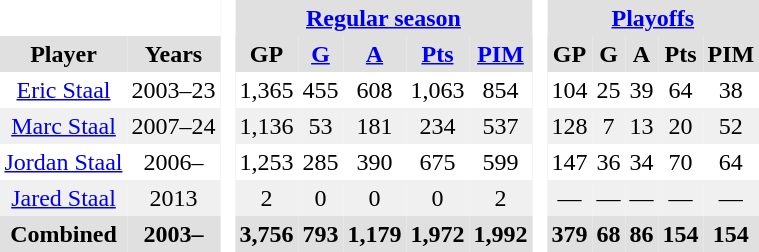<table BORDER="0" CELLPADDING="3" CELLSPACING="0" ID="Table3">
<tr ALIGN="center" bgcolor="#e0e0e0">
<th ALIGN="center" colspan="2" bgcolor="#ffffff"> </th>
<th ALIGN="center" rowspan="99" bgcolor="#ffffff"> </th>
<th ALIGN="center" colspan="5"><a href='#'>Regular season</a></th>
<th ALIGN="center" rowspan="99" bgcolor="#ffffff"> </th>
<th ALIGN="center" colspan="5"><a href='#'>Playoffs</a></th>
</tr>
<tr ALIGN="center" bgcolor="#e0e0e0">
<th ALIGN="center">Player</th>
<th ALIGN="center">Years</th>
<th ALIGN="center">GP</th>
<th ALIGN="center"><a href='#'>G</a></th>
<th ALIGN="center"><a href='#'>A</a></th>
<th ALIGN="center"><a href='#'>Pts</a></th>
<th ALIGN="center"><a href='#'>PIM</a></th>
<th ALIGN="center">GP</th>
<th ALIGN="center">G</th>
<th ALIGN="center">A</th>
<th ALIGN="center">Pts</th>
<th ALIGN="center">PIM</th>
</tr>
<tr ALIGN="center">
<td><a href='#'>Eric Staal</a></td>
<td>2003–23</td>
<td>1,365</td>
<td>455</td>
<td>608</td>
<td>1,063</td>
<td>854</td>
<td>104</td>
<td>25</td>
<td>39</td>
<td>64</td>
<td>38</td>
</tr>
<tr ALIGN="center" bgcolor="#f0f0f0">
<td><a href='#'>Marc Staal</a></td>
<td>2007–24</td>
<td>1,136</td>
<td>53</td>
<td>181</td>
<td>234</td>
<td>537</td>
<td>128</td>
<td>7</td>
<td>13</td>
<td>20</td>
<td>52</td>
</tr>
<tr ALIGN="center">
<td><a href='#'>Jordan Staal</a></td>
<td>2006–</td>
<td>1,253</td>
<td>285</td>
<td>390</td>
<td>675</td>
<td>599</td>
<td>147</td>
<td>36</td>
<td>34</td>
<td>70</td>
<td>64</td>
</tr>
<tr ALIGN="center" bgcolor="#f0f0f0">
<td><a href='#'>Jared Staal</a></td>
<td>2013</td>
<td>2</td>
<td>0</td>
<td>0</td>
<td>0</td>
<td>2</td>
<td>—</td>
<td>—</td>
<td>—</td>
<td>—</td>
<td>—</td>
</tr>
<tr ALIGN="center" bgcolor="#e0e0e0">
<td><strong>Combined</strong></td>
<td><strong>2003–</strong></td>
<td><strong>3,756</strong></td>
<td><strong>793</strong></td>
<td><strong>1,179</strong></td>
<td><strong>1,972</strong></td>
<td><strong>1,992</strong></td>
<td><strong>379</strong></td>
<td><strong>68</strong></td>
<td><strong>86</strong></td>
<td><strong>154</strong></td>
<td><strong>154</strong></td>
</tr>
</table>
